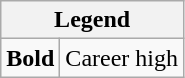<table class="wikitable mw-collapsible mw-collapsed">
<tr>
<th colspan="2">Legend</th>
</tr>
<tr>
<td><strong>Bold</strong></td>
<td>Career high</td>
</tr>
</table>
